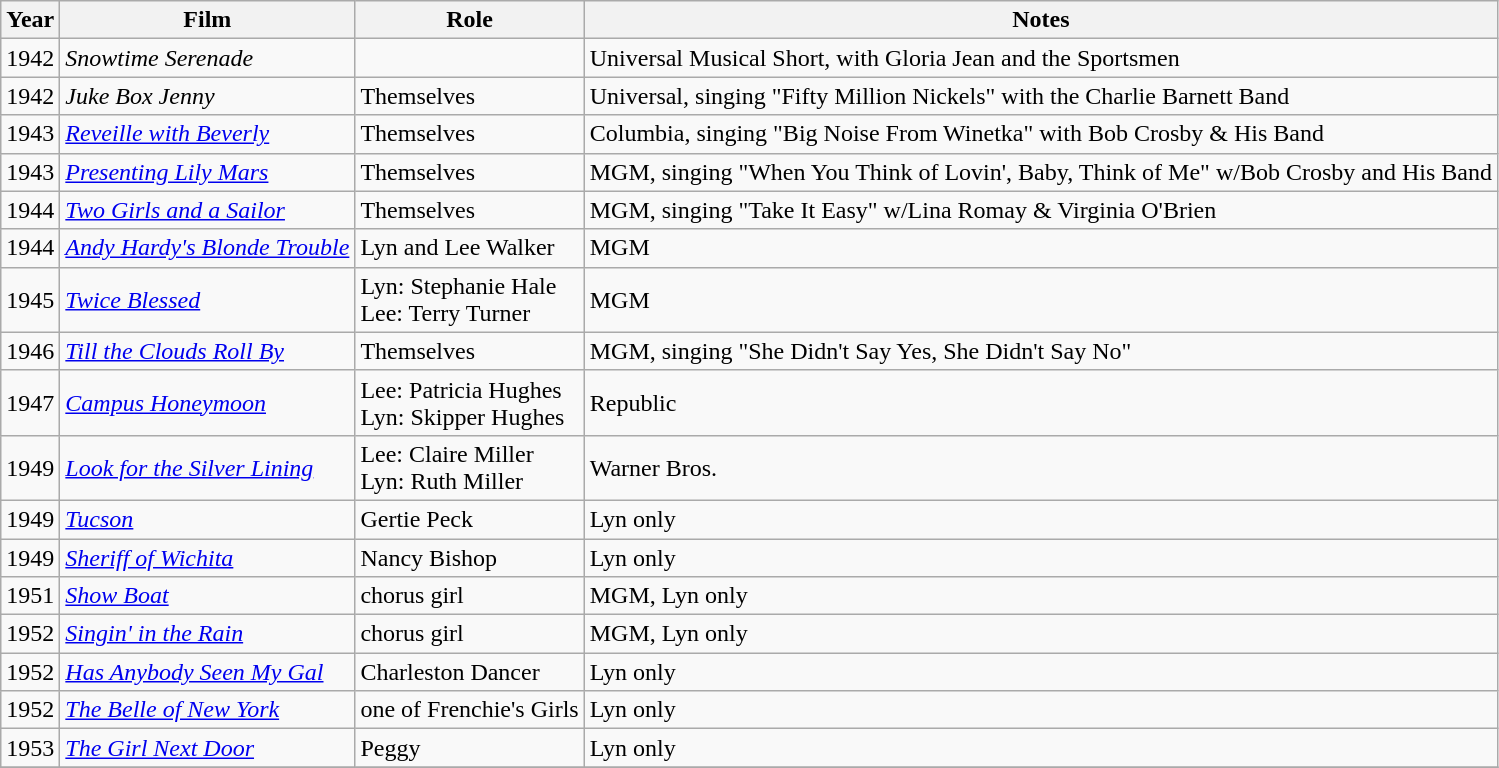<table class="wikitable sortable">
<tr>
<th>Year</th>
<th>Film</th>
<th>Role</th>
<th class="unsortable">Notes</th>
</tr>
<tr>
<td>1942</td>
<td><em>Snowtime Serenade</em></td>
<td></td>
<td>Universal Musical Short, with Gloria Jean and the Sportsmen</td>
</tr>
<tr>
<td>1942</td>
<td><em>Juke Box Jenny</em></td>
<td>Themselves</td>
<td>Universal, singing "Fifty Million Nickels" with the Charlie Barnett Band</td>
</tr>
<tr>
<td>1943</td>
<td><em><a href='#'>Reveille with Beverly</a></em></td>
<td>Themselves</td>
<td>Columbia, singing "Big Noise From Winetka" with Bob Crosby & His Band</td>
</tr>
<tr>
<td>1943</td>
<td><em><a href='#'>Presenting Lily Mars</a></em></td>
<td>Themselves</td>
<td>MGM, singing "When You Think of Lovin', Baby, Think of Me" w/Bob Crosby and His Band</td>
</tr>
<tr>
<td>1944</td>
<td><em><a href='#'>Two Girls and a Sailor</a></em></td>
<td>Themselves</td>
<td>MGM, singing "Take It Easy" w/Lina Romay & Virginia O'Brien</td>
</tr>
<tr>
<td>1944</td>
<td><em><a href='#'>Andy Hardy's Blonde Trouble</a></em></td>
<td>Lyn and Lee Walker</td>
<td>MGM</td>
</tr>
<tr>
<td>1945</td>
<td><em><a href='#'>Twice Blessed</a></em></td>
<td>Lyn: Stephanie Hale<br>Lee: Terry Turner</td>
<td>MGM</td>
</tr>
<tr>
<td>1946</td>
<td><em><a href='#'>Till the Clouds Roll By</a></em></td>
<td>Themselves</td>
<td>MGM, singing "She Didn't Say Yes, She Didn't Say No"</td>
</tr>
<tr>
<td>1947</td>
<td><em><a href='#'>Campus Honeymoon</a></em></td>
<td>Lee: Patricia Hughes<br>Lyn: Skipper Hughes</td>
<td>Republic</td>
</tr>
<tr>
<td>1949</td>
<td><em><a href='#'>Look for the Silver Lining</a></em></td>
<td>Lee: Claire Miller<br>Lyn: Ruth Miller</td>
<td>Warner Bros.</td>
</tr>
<tr>
<td>1949</td>
<td><em><a href='#'>Tucson</a> </em></td>
<td>Gertie Peck</td>
<td>Lyn only</td>
</tr>
<tr>
<td>1949</td>
<td><em><a href='#'>Sheriff of Wichita</a></em></td>
<td>Nancy Bishop</td>
<td>Lyn only</td>
</tr>
<tr>
<td>1951</td>
<td><em><a href='#'>Show Boat</a></em></td>
<td>chorus girl</td>
<td>MGM, Lyn only</td>
</tr>
<tr>
<td>1952</td>
<td><em><a href='#'>Singin' in the Rain</a></em></td>
<td>chorus girl</td>
<td>MGM, Lyn only</td>
</tr>
<tr>
<td>1952</td>
<td><em><a href='#'>Has Anybody Seen My Gal</a></em></td>
<td>Charleston Dancer</td>
<td>Lyn only</td>
</tr>
<tr>
<td>1952</td>
<td><em><a href='#'>The Belle of New York</a></em></td>
<td>one of Frenchie's Girls</td>
<td>Lyn only</td>
</tr>
<tr>
<td>1953</td>
<td><em><a href='#'>The Girl Next Door</a></em></td>
<td>Peggy</td>
<td>Lyn only</td>
</tr>
<tr>
</tr>
</table>
